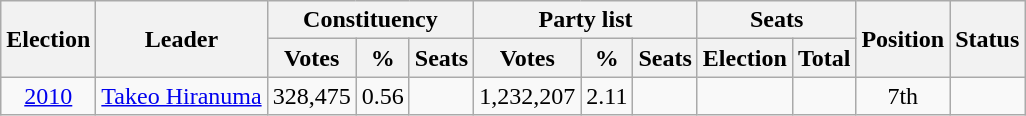<table class="wikitable" style="text-align:center">
<tr>
<th rowspan="2">Election</th>
<th rowspan="2">Leader</th>
<th colspan="3">Constituency</th>
<th colspan="3">Party list</th>
<th colspan="2">Seats</th>
<th rowspan="2">Position</th>
<th rowspan="2">Status</th>
</tr>
<tr>
<th>Votes</th>
<th>%</th>
<th>Seats</th>
<th>Votes</th>
<th>%</th>
<th>Seats</th>
<th>Election</th>
<th>Total</th>
</tr>
<tr>
<td><a href='#'>2010</a></td>
<td><a href='#'>Takeo Hiranuma</a></td>
<td>328,475</td>
<td>0.56</td>
<td></td>
<td>1,232,207</td>
<td>2.11</td>
<td></td>
<td></td>
<td></td>
<td>7th</td>
<td></td>
</tr>
</table>
